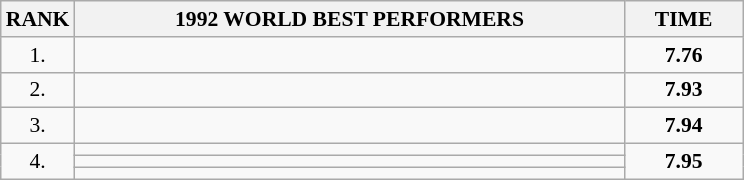<table class="wikitable" style="border-collapse: collapse; font-size: 90%;">
<tr>
<th>RANK</th>
<th align="center" style="width: 25em">1992 WORLD BEST PERFORMERS</th>
<th align="center" style="width: 5em">TIME</th>
</tr>
<tr>
<td align="center">1.</td>
<td></td>
<td align="center"><strong>7.76</strong></td>
</tr>
<tr>
<td align="center">2.</td>
<td></td>
<td align="center"><strong>7.93</strong></td>
</tr>
<tr>
<td align=center>3.</td>
<td></td>
<td align="center"><strong>7.94</strong></td>
</tr>
<tr>
<td rowspan=3 align=center>4.</td>
<td></td>
<td rowspan=3 align=center><strong>7.95</strong></td>
</tr>
<tr>
<td></td>
</tr>
<tr>
<td></td>
</tr>
</table>
